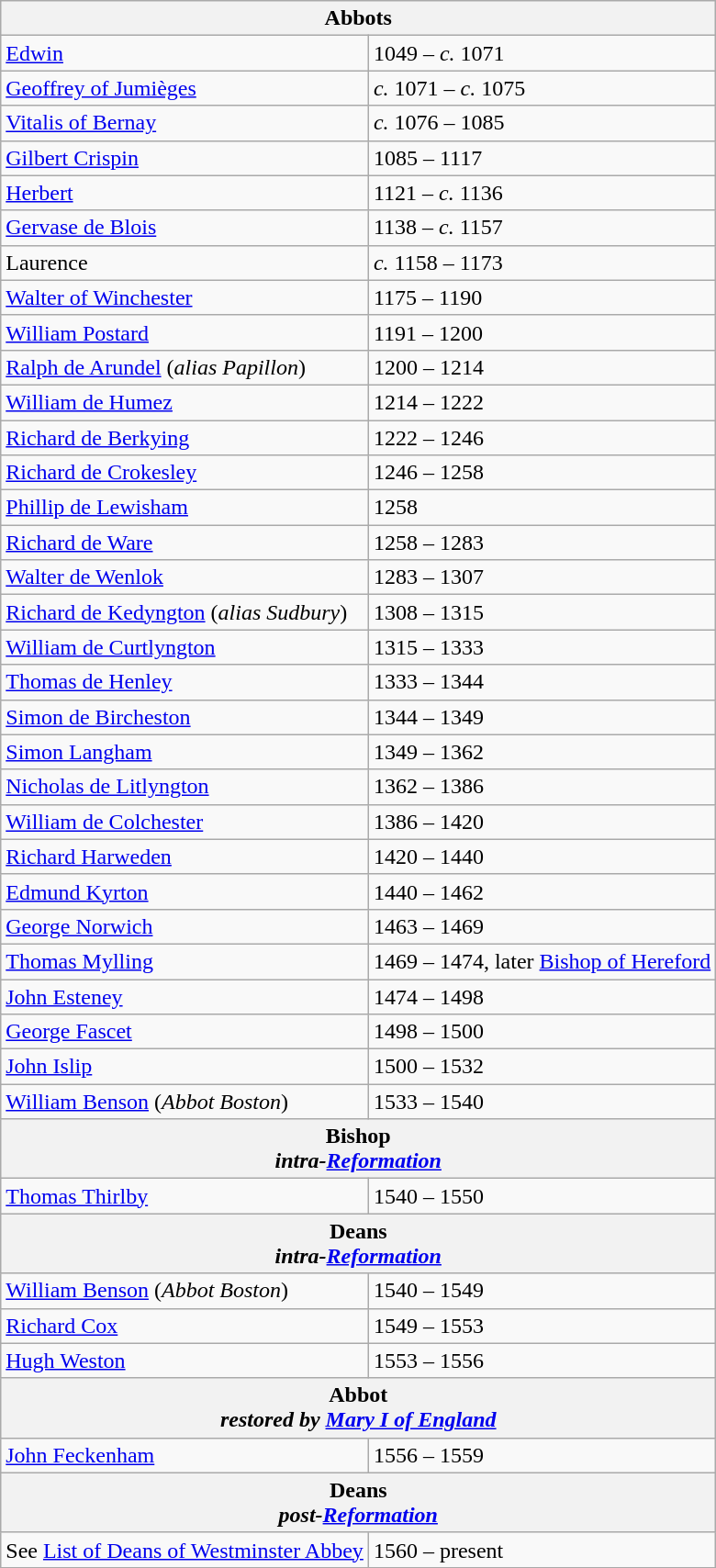<table class="wikitable">
<tr>
<th colspan="2">Abbots</th>
</tr>
<tr>
<td><a href='#'>Edwin</a></td>
<td>1049 – <em>c.</em> 1071</td>
</tr>
<tr>
<td><a href='#'>Geoffrey of Jumièges</a></td>
<td style="white-space:nowrap"><em>c.</em> 1071 – <em>c.</em> 1075</td>
</tr>
<tr>
<td><a href='#'>Vitalis of Bernay</a></td>
<td><em>c.</em> 1076 – 1085</td>
</tr>
<tr>
<td><a href='#'>Gilbert Crispin</a></td>
<td>1085 – 1117</td>
</tr>
<tr>
<td><a href='#'>Herbert</a></td>
<td>1121 – <em>c.</em> 1136</td>
</tr>
<tr>
<td><a href='#'>Gervase de Blois</a></td>
<td>1138 – <em>c.</em> 1157</td>
</tr>
<tr>
<td>Laurence</td>
<td><em>c.</em> 1158 – 1173</td>
</tr>
<tr>
<td><a href='#'>Walter of Winchester</a></td>
<td>1175 – 1190</td>
</tr>
<tr>
<td><a href='#'>William Postard</a></td>
<td>1191 – 1200</td>
</tr>
<tr>
<td><a href='#'>Ralph de Arundel</a> (<em>alias Papillon</em>)</td>
<td>1200 – 1214</td>
</tr>
<tr>
<td><a href='#'>William de Humez</a></td>
<td>1214 – 1222</td>
</tr>
<tr>
<td><a href='#'>Richard de Berkying</a></td>
<td>1222 – 1246</td>
</tr>
<tr>
<td><a href='#'>Richard de Crokesley</a></td>
<td>1246 – 1258</td>
</tr>
<tr>
<td><a href='#'>Phillip de Lewisham</a></td>
<td>1258</td>
</tr>
<tr>
<td><a href='#'>Richard de Ware</a></td>
<td>1258 – 1283</td>
</tr>
<tr>
<td><a href='#'>Walter de Wenlok</a></td>
<td>1283 – 1307</td>
</tr>
<tr>
<td style="white-space:nowrap"><a href='#'>Richard de Kedyngton</a> (<em>alias Sudbury</em>)</td>
<td>1308 – 1315</td>
</tr>
<tr>
<td><a href='#'>William de Curtlyngton</a></td>
<td>1315 – 1333</td>
</tr>
<tr>
<td><a href='#'>Thomas de Henley</a></td>
<td>1333 – 1344</td>
</tr>
<tr>
<td><a href='#'>Simon de Bircheston</a></td>
<td>1344 – 1349</td>
</tr>
<tr>
<td><a href='#'>Simon Langham</a></td>
<td>1349 – 1362</td>
</tr>
<tr>
<td style="white-space:nowrap"><a href='#'>Nicholas de Litlyngton</a></td>
<td>1362 – 1386</td>
</tr>
<tr>
<td><a href='#'>William de Colchester</a></td>
<td>1386 – 1420</td>
</tr>
<tr>
<td><a href='#'>Richard Harweden</a></td>
<td>1420 – 1440</td>
</tr>
<tr>
<td><a href='#'>Edmund Kyrton</a></td>
<td>1440 – 1462</td>
</tr>
<tr>
<td><a href='#'>George Norwich</a></td>
<td>1463 – 1469</td>
</tr>
<tr>
<td><a href='#'>Thomas Mylling</a></td>
<td>1469 – 1474, later <a href='#'>Bishop of Hereford</a></td>
</tr>
<tr>
<td><a href='#'>John Esteney</a></td>
<td>1474 – 1498</td>
</tr>
<tr>
<td><a href='#'>George Fascet</a></td>
<td>1498 – 1500</td>
</tr>
<tr>
<td><a href='#'>John Islip</a></td>
<td>1500 – 1532</td>
</tr>
<tr>
<td><a href='#'>William Benson</a> (<em>Abbot Boston</em>)</td>
<td>1533 – 1540</td>
</tr>
<tr>
<th colspan="2">Bishop<br><em>intra-<a href='#'>Reformation</a></em></th>
</tr>
<tr>
<td><a href='#'>Thomas Thirlby</a></td>
<td>1540 – 1550</td>
</tr>
<tr>
<th colspan="2">Deans<br><em>intra-<a href='#'>Reformation</a></em></th>
</tr>
<tr>
<td><a href='#'>William Benson</a> (<em>Abbot Boston</em>)</td>
<td>1540 – 1549</td>
</tr>
<tr>
<td><a href='#'>Richard Cox</a></td>
<td>1549 – 1553</td>
</tr>
<tr>
<td><a href='#'>Hugh Weston</a></td>
<td>1553 – 1556</td>
</tr>
<tr>
<th colspan="2">Abbot<br><em>restored by <a href='#'>Mary I of England</a></em></th>
</tr>
<tr>
<td><a href='#'>John Feckenham</a></td>
<td>1556 – 1559</td>
</tr>
<tr>
<th colspan="2">Deans<br><em>post-<a href='#'>Reformation</a></em></th>
</tr>
<tr>
<td>See <a href='#'>List of Deans of Westminster Abbey</a></td>
<td>1560 – present</td>
</tr>
</table>
